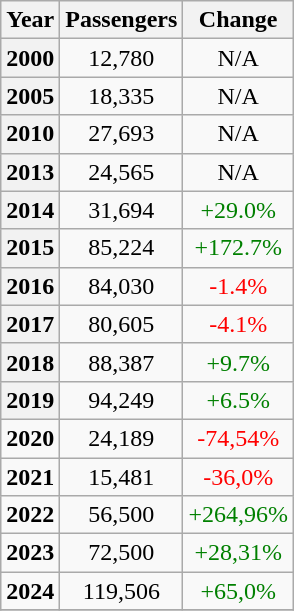<table class="wikitable sortable" style="text-align:center;">
<tr>
<th>Year</th>
<th>Passengers</th>
<th>Change</th>
</tr>
<tr>
<th>2000</th>
<td>12,780</td>
<td>N/A</td>
</tr>
<tr>
<th>2005</th>
<td>18,335</td>
<td>N/A</td>
</tr>
<tr>
<th>2010</th>
<td>27,693</td>
<td>N/A</td>
</tr>
<tr>
<th>2013</th>
<td>24,565</td>
<td>N/A</td>
</tr>
<tr>
<th>2014</th>
<td>31,694</td>
<td style="color:green">+29.0%</td>
</tr>
<tr>
<th>2015</th>
<td>85,224</td>
<td style="color:green">+172.7%</td>
</tr>
<tr>
<th>2016</th>
<td>84,030</td>
<td style="color:red">-1.4%</td>
</tr>
<tr>
<th>2017</th>
<td>80,605</td>
<td style="color:red">-4.1%</td>
</tr>
<tr>
<th>2018</th>
<td>88,387</td>
<td style="color:green">+9.7%</td>
</tr>
<tr>
<th>2019</th>
<td>94,249</td>
<td style="color:green">+6.5%</td>
</tr>
<tr>
<td><strong>2020</strong></td>
<td>24,189</td>
<td style="color:red">-74,54%</td>
</tr>
<tr>
<td><strong>2021</strong></td>
<td>15,481</td>
<td style="color:red">-36,0%</td>
</tr>
<tr>
<td><strong>2022</strong></td>
<td>56,500</td>
<td style="color:green">+264,96%</td>
</tr>
<tr>
<td><strong>2023</strong></td>
<td>72,500</td>
<td style="color:green">+28,31%</td>
</tr>
<tr>
<td><strong>2024</strong></td>
<td>119,506</td>
<td style="color:green">+65,0%</td>
</tr>
<tr>
</tr>
</table>
